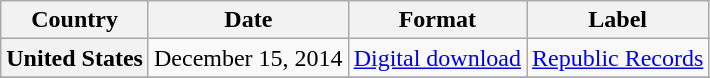<table class="wikitable plainrowheaders">
<tr>
<th scope="col">Country</th>
<th scope="col">Date</th>
<th scope="col">Format</th>
<th scope="col">Label</th>
</tr>
<tr>
<th scope="row">United States</th>
<td>December 15, 2014</td>
<td><a href='#'>Digital download</a></td>
<td><a href='#'>Republic Records</a></td>
</tr>
<tr>
</tr>
</table>
